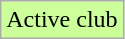<table class="wikitable">
<tr bgcolor="#CCFF99">
<td>Active club</td>
</tr>
</table>
